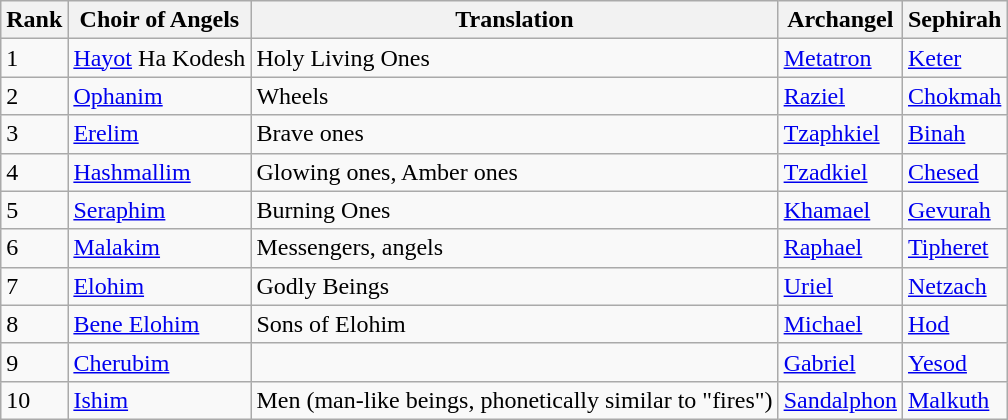<table class="wikitable">
<tr>
<th>Rank</th>
<th>Choir of Angels</th>
<th>Translation</th>
<th>Archangel</th>
<th>Sephirah</th>
</tr>
<tr>
<td>1</td>
<td><a href='#'>Hayot</a> Ha Kodesh</td>
<td>Holy Living Ones</td>
<td><a href='#'>Metatron</a></td>
<td><a href='#'>Keter</a></td>
</tr>
<tr>
<td>2</td>
<td><a href='#'>Ophanim</a></td>
<td>Wheels</td>
<td><a href='#'>Raziel</a></td>
<td><a href='#'>Chokmah</a></td>
</tr>
<tr>
<td>3</td>
<td><a href='#'>Erelim</a></td>
<td>Brave ones</td>
<td><a href='#'>Tzaphkiel</a></td>
<td><a href='#'>Binah</a></td>
</tr>
<tr>
<td>4</td>
<td><a href='#'>Hashmallim</a></td>
<td>Glowing ones, Amber ones</td>
<td><a href='#'>Tzadkiel</a></td>
<td><a href='#'>Chesed</a></td>
</tr>
<tr>
<td>5</td>
<td><a href='#'>Seraphim</a></td>
<td>Burning Ones</td>
<td><a href='#'>Khamael</a></td>
<td><a href='#'>Gevurah</a></td>
</tr>
<tr>
<td>6</td>
<td><a href='#'>Malakim</a></td>
<td>Messengers, angels</td>
<td><a href='#'>Raphael</a></td>
<td><a href='#'>Tipheret</a></td>
</tr>
<tr>
<td>7</td>
<td><a href='#'>Elohim</a></td>
<td>Godly Beings</td>
<td><a href='#'>Uriel</a></td>
<td><a href='#'>Netzach</a></td>
</tr>
<tr>
<td>8</td>
<td><a href='#'>Bene Elohim</a></td>
<td>Sons of Elohim</td>
<td><a href='#'>Michael</a></td>
<td><a href='#'>Hod</a></td>
</tr>
<tr>
<td>9</td>
<td><a href='#'>Cherubim</a></td>
<td></td>
<td><a href='#'>Gabriel</a></td>
<td><a href='#'>Yesod</a></td>
</tr>
<tr>
<td>10</td>
<td><a href='#'>Ishim</a></td>
<td>Men (man-like beings, phonetically similar to "fires")</td>
<td><a href='#'>Sandalphon</a></td>
<td><a href='#'>Malkuth</a></td>
</tr>
</table>
